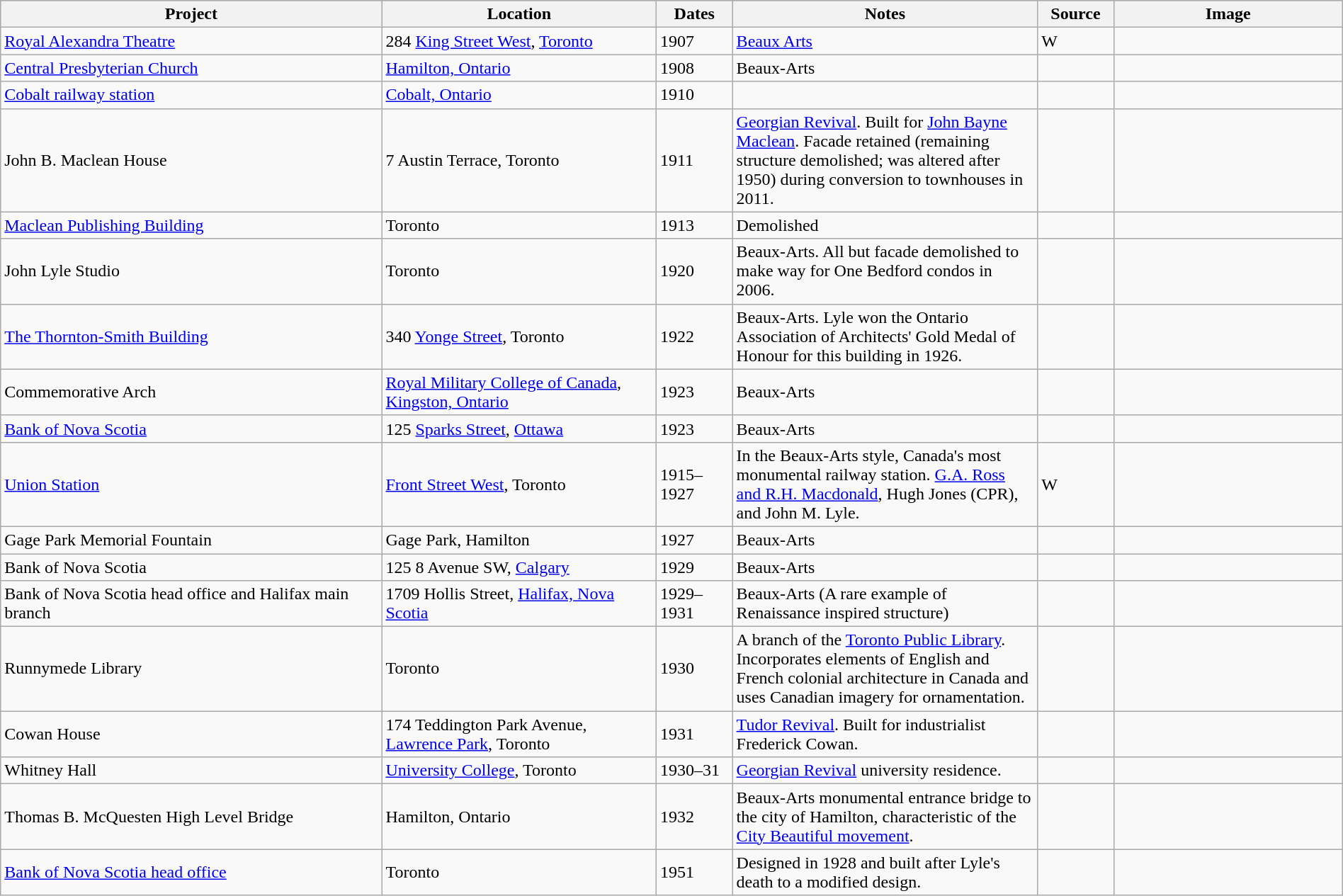<table class="wikitable" style="margin:1em auto;">
<tr style="background:lightblue;">
<th width=25%>Project</th>
<th width=18%>Location</th>
<th width=5%>Dates</th>
<th width=20%>Notes</th>
<th width=5%>Source</th>
<th width=15%>Image</th>
</tr>
<tr>
<td><a href='#'>Royal Alexandra Theatre</a></td>
<td>284 <a href='#'>King Street West</a>, <a href='#'>Toronto</a></td>
<td>1907</td>
<td><a href='#'>Beaux Arts</a></td>
<td>W</td>
<td></td>
</tr>
<tr>
<td><a href='#'>Central Presbyterian Church</a></td>
<td><a href='#'>Hamilton, Ontario</a></td>
<td>1908</td>
<td>Beaux-Arts</td>
<td></td>
<td></td>
</tr>
<tr>
<td><a href='#'>Cobalt railway station</a></td>
<td><a href='#'>Cobalt, Ontario</a></td>
<td>1910</td>
<td></td>
<td></td>
<td></td>
</tr>
<tr>
<td>John B. Maclean House</td>
<td>7 Austin Terrace, Toronto</td>
<td>1911</td>
<td><a href='#'>Georgian Revival</a>. Built for <a href='#'>John Bayne Maclean</a>. Facade retained (remaining structure demolished; was altered after 1950) during conversion to townhouses in 2011.</td>
<td></td>
<td></td>
</tr>
<tr>
<td><a href='#'>Maclean Publishing Building</a></td>
<td>Toronto</td>
<td>1913</td>
<td>Demolished</td>
<td></td>
<td></td>
</tr>
<tr>
<td>John Lyle Studio</td>
<td>Toronto</td>
<td>1920</td>
<td>Beaux-Arts. All but facade demolished to make way for One Bedford condos in 2006.</td>
<td></td>
<td></td>
</tr>
<tr>
<td><a href='#'>The Thornton-Smith Building</a></td>
<td>340 <a href='#'>Yonge Street</a>, Toronto</td>
<td>1922</td>
<td>Beaux-Arts. Lyle won the Ontario Association of Architects' Gold Medal of Honour for this building in 1926.</td>
<td></td>
<td></td>
</tr>
<tr>
<td>Commemorative Arch</td>
<td><a href='#'>Royal Military College of Canada</a>, <a href='#'>Kingston, Ontario</a></td>
<td>1923</td>
<td>Beaux-Arts</td>
<td></td>
<td></td>
</tr>
<tr>
<td><a href='#'>Bank of Nova Scotia</a></td>
<td>125 <a href='#'>Sparks Street</a>, <a href='#'>Ottawa</a></td>
<td>1923</td>
<td>Beaux-Arts</td>
<td></td>
<td></td>
</tr>
<tr>
<td><a href='#'>Union Station</a></td>
<td><a href='#'>Front Street West</a>, Toronto</td>
<td>1915–1927</td>
<td>In the Beaux-Arts style, Canada's most monumental railway station. <a href='#'>G.A. Ross and R.H. Macdonald</a>, Hugh Jones (CPR), and John M. Lyle.</td>
<td>W</td>
<td></td>
</tr>
<tr>
<td>Gage Park Memorial Fountain</td>
<td>Gage Park, Hamilton</td>
<td>1927</td>
<td>Beaux-Arts</td>
<td></td>
<td></td>
</tr>
<tr>
<td>Bank of Nova Scotia</td>
<td>125 8 Avenue SW, <a href='#'>Calgary</a></td>
<td>1929</td>
<td>Beaux-Arts</td>
<td></td>
<td></td>
</tr>
<tr>
<td>Bank of Nova Scotia head office and Halifax main branch</td>
<td>1709 Hollis Street, <a href='#'>Halifax, Nova Scotia</a></td>
<td>1929–1931</td>
<td>Beaux-Arts  (A rare example of Renaissance inspired structure)</td>
<td> </td>
<td></td>
</tr>
<tr>
<td>Runnymede Library</td>
<td>Toronto</td>
<td>1930</td>
<td>A branch of the <a href='#'>Toronto Public Library</a>. Incorporates elements of English and French colonial architecture in Canada and uses Canadian imagery for ornamentation.</td>
<td></td>
<td></td>
</tr>
<tr>
<td>Cowan House</td>
<td>174 Teddington Park Avenue, <a href='#'>Lawrence Park</a>, Toronto</td>
<td>1931</td>
<td><a href='#'>Tudor Revival</a>. Built for industrialist Frederick Cowan.</td>
<td></td>
<td></td>
</tr>
<tr>
<td>Whitney Hall</td>
<td><a href='#'>University College</a>, Toronto</td>
<td>1930–31</td>
<td><a href='#'>Georgian Revival</a> university residence.</td>
<td></td>
<td></td>
</tr>
<tr>
<td>Thomas B. McQuesten High Level Bridge</td>
<td>Hamilton, Ontario</td>
<td>1932</td>
<td>Beaux-Arts monumental entrance bridge to the city of Hamilton, characteristic of the <a href='#'>City Beautiful movement</a>.</td>
<td></td>
<td></td>
</tr>
<tr>
<td><a href='#'>Bank of Nova Scotia head office</a></td>
<td>Toronto</td>
<td>1951</td>
<td>Designed in 1928 and built after Lyle's death to a modified design.</td>
<td></td>
<td></td>
</tr>
</table>
